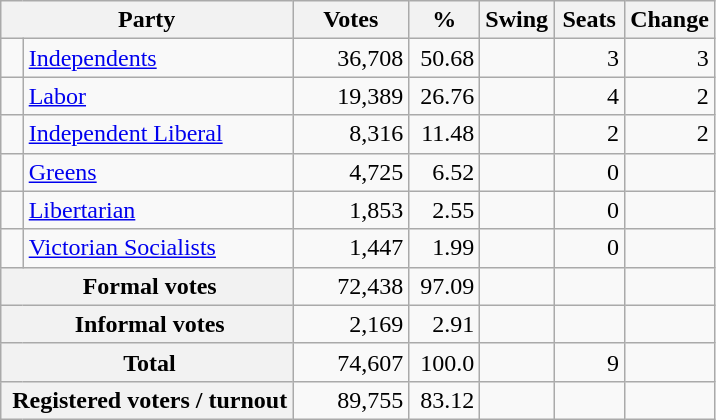<table class="wikitable" style="text-align:right; margin-bottom:0">
<tr>
<th style="width:10px" colspan=3>Party</th>
<th style="width:70px;">Votes</th>
<th style="width:40px;">%</th>
<th style="width:40px;">Swing</th>
<th style="width:40px;">Seats</th>
<th style="width:40px;">Change</th>
</tr>
<tr>
<td> </td>
<td style="text-align:left;" colspan="2"><a href='#'>Independents</a></td>
<td>36,708</td>
<td>50.68</td>
<td></td>
<td>3</td>
<td> 3</td>
</tr>
<tr>
<td> </td>
<td style="text-align:left;" colspan="2"><a href='#'>Labor</a></td>
<td>19,389</td>
<td>26.76</td>
<td></td>
<td>4</td>
<td> 2</td>
</tr>
<tr>
<td> </td>
<td colspan="2" style="text-align:left;"><a href='#'>Independent Liberal</a></td>
<td>8,316</td>
<td>11.48</td>
<td></td>
<td>2</td>
<td> 2</td>
</tr>
<tr>
<td> </td>
<td style="text-align:left;" colspan="2"><a href='#'>Greens</a></td>
<td>4,725</td>
<td>6.52</td>
<td></td>
<td>0</td>
<td></td>
</tr>
<tr>
<td> </td>
<td style="text-align:left;" colspan="2"><a href='#'>Libertarian</a></td>
<td>1,853</td>
<td>2.55</td>
<td></td>
<td>0</td>
<td></td>
</tr>
<tr>
<td> </td>
<td style="text-align:left;" colspan="2"><a href='#'>Victorian Socialists</a></td>
<td>1,447</td>
<td>1.99</td>
<td></td>
<td>0</td>
<td></td>
</tr>
<tr>
<th colspan="3" rowspan="1"> Formal votes</th>
<td>72,438</td>
<td>97.09</td>
<td></td>
<td></td>
<td></td>
</tr>
<tr>
<th colspan="3" rowspan="1"> Informal votes</th>
<td>2,169</td>
<td>2.91</td>
<td></td>
<td></td>
<td></td>
</tr>
<tr>
<th colspan="3" rowspan="1"> Total</th>
<td>74,607</td>
<td>100.0</td>
<td></td>
<td>9</td>
<td></td>
</tr>
<tr>
<th colspan="3" rowspan="1"> Registered voters / turnout</th>
<td>89,755</td>
<td>83.12</td>
<td></td>
<td></td>
<td></td>
</tr>
</table>
